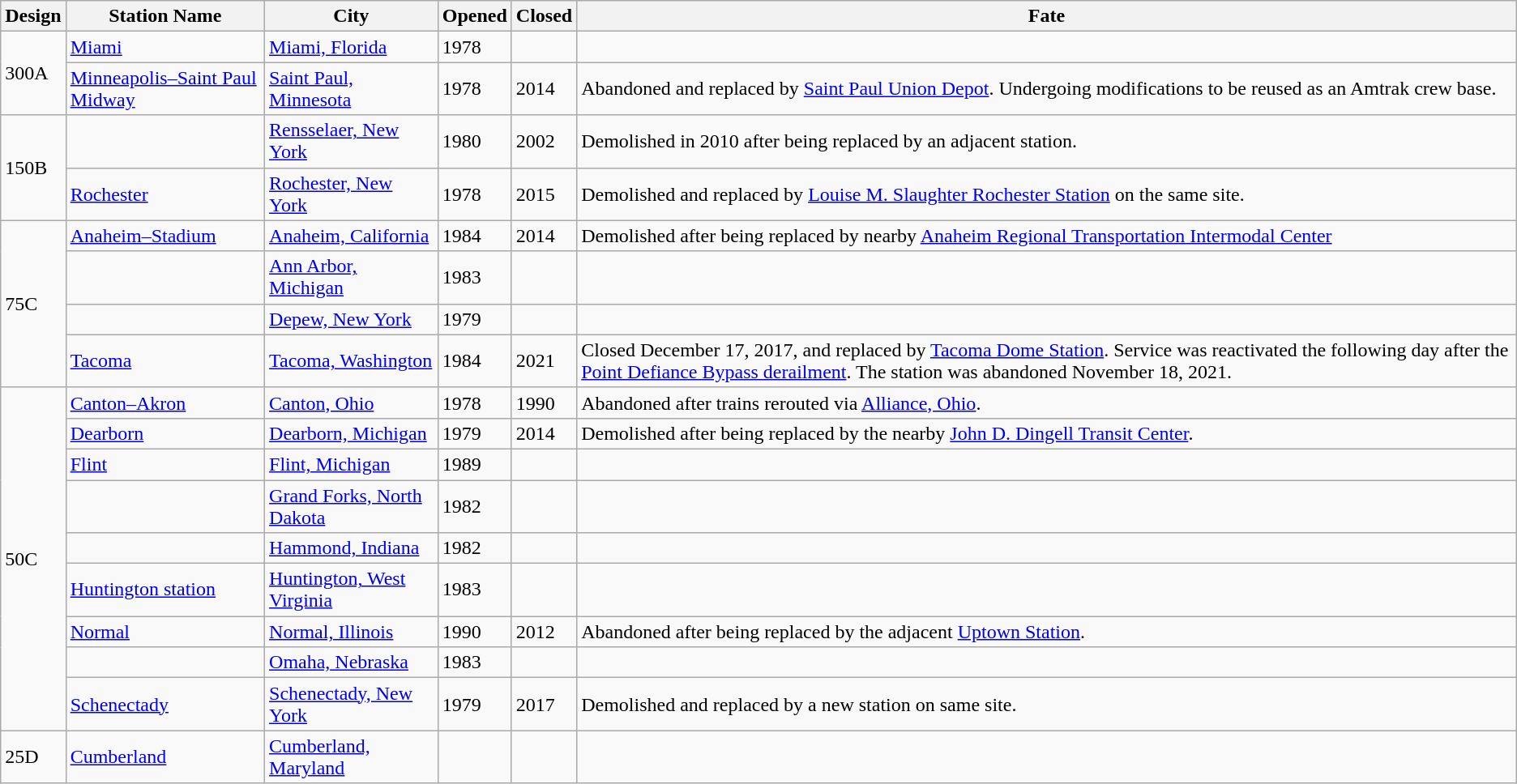<table class="wikitable sortable">
<tr>
<th>Design</th>
<th>Station Name</th>
<th>City</th>
<th>Opened</th>
<th>Closed</th>
<th scope="col" class="unsortable">Fate</th>
</tr>
<tr>
<td rowspan=2>300A</td>
<td><a href='#'>Miami</a></td>
<td><a href='#'>Miami, Florida</a></td>
<td>1978</td>
<td></td>
<td></td>
</tr>
<tr>
<td><a href='#'>Minneapolis–Saint Paul Midway</a></td>
<td><a href='#'>Saint Paul, Minnesota</a></td>
<td>1978</td>
<td>2014</td>
<td>Abandoned and replaced by <a href='#'>Saint Paul Union Depot</a>. Undergoing modifications to be reused as an Amtrak crew base.</td>
</tr>
<tr>
<td rowspan=2>150B</td>
<td></td>
<td><a href='#'>Rensselaer, New York</a></td>
<td>1980</td>
<td>2002</td>
<td>Demolished in 2010 after being replaced by an adjacent station.</td>
</tr>
<tr>
<td><a href='#'>Rochester</a></td>
<td><a href='#'>Rochester, New York</a></td>
<td>1978</td>
<td>2015</td>
<td>Demolished and replaced by <a href='#'>Louise M. Slaughter Rochester Station</a> on the same site.</td>
</tr>
<tr>
<td rowspan=4>75C</td>
<td><a href='#'>Anaheim–Stadium</a></td>
<td><a href='#'>Anaheim, California</a></td>
<td>1984</td>
<td>2014</td>
<td>Demolished after being replaced by nearby <a href='#'>Anaheim Regional Transportation Intermodal Center</a></td>
</tr>
<tr>
<td></td>
<td><a href='#'>Ann Arbor, Michigan</a></td>
<td>1983</td>
<td></td>
<td></td>
</tr>
<tr>
<td></td>
<td><a href='#'>Depew, New York</a></td>
<td>1979</td>
<td></td>
<td></td>
</tr>
<tr>
<td><a href='#'>Tacoma</a></td>
<td><a href='#'>Tacoma, Washington</a></td>
<td>1984</td>
<td>2021</td>
<td>Closed December 17, 2017, and replaced by <a href='#'>Tacoma Dome Station</a>. Service was reactivated the following day after the <a href='#'>Point Defiance Bypass derailment</a>. The station was abandoned November 18, 2021.</td>
</tr>
<tr>
<td rowspan=9>50C</td>
<td><a href='#'>Canton–Akron</a></td>
<td><a href='#'>Canton, Ohio</a></td>
<td>1978</td>
<td>1990</td>
<td>Abandoned after trains rerouted via <a href='#'>Alliance, Ohio</a>.</td>
</tr>
<tr>
<td><a href='#'>Dearborn</a></td>
<td><a href='#'>Dearborn, Michigan</a></td>
<td>1979</td>
<td>2014</td>
<td>Demolished after being replaced by the nearby <a href='#'>John D. Dingell Transit Center</a>.</td>
</tr>
<tr>
<td><a href='#'>Flint</a></td>
<td><a href='#'>Flint, Michigan</a></td>
<td>1989</td>
<td></td>
<td></td>
</tr>
<tr>
<td></td>
<td><a href='#'>Grand Forks, North Dakota</a></td>
<td>1982</td>
<td></td>
<td></td>
</tr>
<tr>
<td></td>
<td><a href='#'>Hammond, Indiana</a></td>
<td>1982</td>
<td></td>
<td></td>
</tr>
<tr>
<td><a href='#'>Huntington station</a></td>
<td><a href='#'>Huntington, West Virginia</a></td>
<td>1983</td>
<td></td>
<td></td>
</tr>
<tr>
<td><a href='#'>Normal</a></td>
<td><a href='#'>Normal, Illinois</a></td>
<td>1990</td>
<td>2012</td>
<td>Abandoned after being replaced by the adjacent <a href='#'>Uptown Station</a>.</td>
</tr>
<tr>
<td></td>
<td><a href='#'>Omaha, Nebraska</a></td>
<td>1983</td>
<td></td>
<td></td>
</tr>
<tr>
<td><a href='#'>Schenectady</a></td>
<td><a href='#'>Schenectady, New York</a></td>
<td>1979</td>
<td>2017</td>
<td>Demolished and replaced by a new station on same site.</td>
</tr>
<tr>
<td>25D</td>
<td><a href='#'>Cumberland</a></td>
<td><a href='#'>Cumberland, Maryland</a></td>
<td></td>
<td></td>
<td></td>
</tr>
</table>
